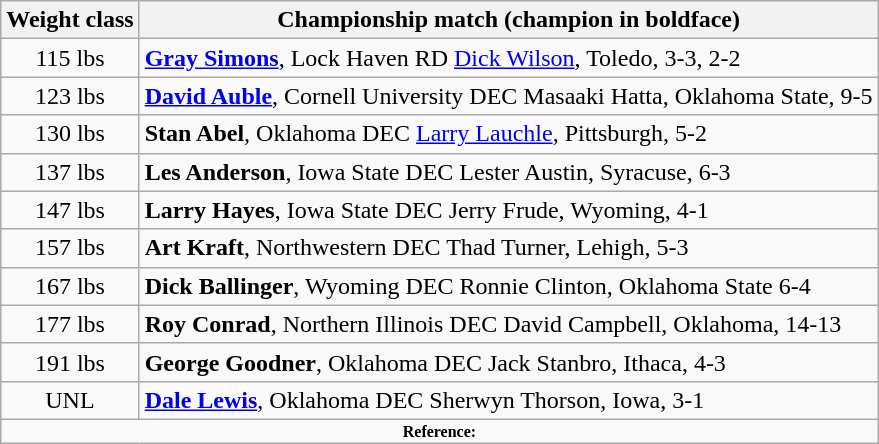<table class="wikitable" style="text-align:center">
<tr>
<th>Weight class</th>
<th>Championship match (champion in boldface)</th>
</tr>
<tr>
<td>115 lbs</td>
<td align="left"><strong><a href='#'>Gray Simons</a></strong>, Lock Haven RD <a href='#'>Dick Wilson</a>, Toledo, 3-3, 2-2</td>
</tr>
<tr>
<td>123 lbs</td>
<td align="left"><strong><a href='#'>David Auble</a></strong>, Cornell University DEC Masaaki Hatta, Oklahoma State, 9-5</td>
</tr>
<tr>
<td>130 lbs</td>
<td align="left"><strong>Stan Abel</strong>, Oklahoma DEC <a href='#'>Larry Lauchle</a>, Pittsburgh, 5-2</td>
</tr>
<tr>
<td>137 lbs</td>
<td align="left"><strong>Les Anderson</strong>, Iowa State DEC Lester Austin, Syracuse, 6-3</td>
</tr>
<tr>
<td>147 lbs</td>
<td align="left"><strong>Larry Hayes</strong>, Iowa State DEC Jerry Frude, Wyoming, 4-1</td>
</tr>
<tr>
<td>157 lbs</td>
<td align="left"><strong>Art Kraft</strong>, Northwestern DEC Thad Turner, Lehigh, 5-3</td>
</tr>
<tr>
<td>167 lbs</td>
<td align="left"><strong>Dick Ballinger</strong>, Wyoming DEC Ronnie Clinton, Oklahoma State 6-4</td>
</tr>
<tr>
<td>177 lbs</td>
<td align="left"><strong>Roy Conrad</strong>, Northern Illinois DEC David Campbell, Oklahoma, 14-13</td>
</tr>
<tr>
<td>191 lbs</td>
<td align="left"><strong>George Goodner</strong>, Oklahoma DEC Jack Stanbro, Ithaca, 4-3</td>
</tr>
<tr>
<td>UNL</td>
<td align="left"><strong><a href='#'>Dale Lewis</a></strong>, Oklahoma DEC Sherwyn Thorson, Iowa, 3-1</td>
</tr>
<tr>
<td colspan="2" style="font-size:8pt; text-align:center;"><strong>Reference:</strong></td>
</tr>
</table>
